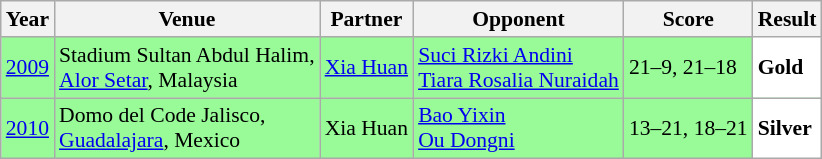<table class="sortable wikitable" style="font-size: 90%;">
<tr>
<th>Year</th>
<th>Venue</th>
<th>Partner</th>
<th>Opponent</th>
<th>Score</th>
<th>Result</th>
</tr>
<tr style="background:#98FB98">
<td align="center"><a href='#'>2009</a></td>
<td align="left">Stadium Sultan Abdul Halim,<br><a href='#'>Alor Setar</a>, Malaysia</td>
<td align="left"> <a href='#'>Xia Huan</a></td>
<td align="left"> <a href='#'>Suci Rizki Andini</a><br> <a href='#'>Tiara Rosalia Nuraidah</a></td>
<td align="left">21–9, 21–18</td>
<td style="text-align:left; background:white"> <strong>Gold</strong></td>
</tr>
<tr style="background:#98FB98">
<td align="center"><a href='#'>2010</a></td>
<td align="left">Domo del Code Jalisco,<br><a href='#'>Guadalajara</a>, Mexico</td>
<td align="left"> Xia Huan</td>
<td align="left"> <a href='#'>Bao Yixin</a><br> <a href='#'>Ou Dongni</a></td>
<td align="left">13–21, 18–21</td>
<td style="text-align:left; background:white"> <strong>Silver</strong></td>
</tr>
</table>
